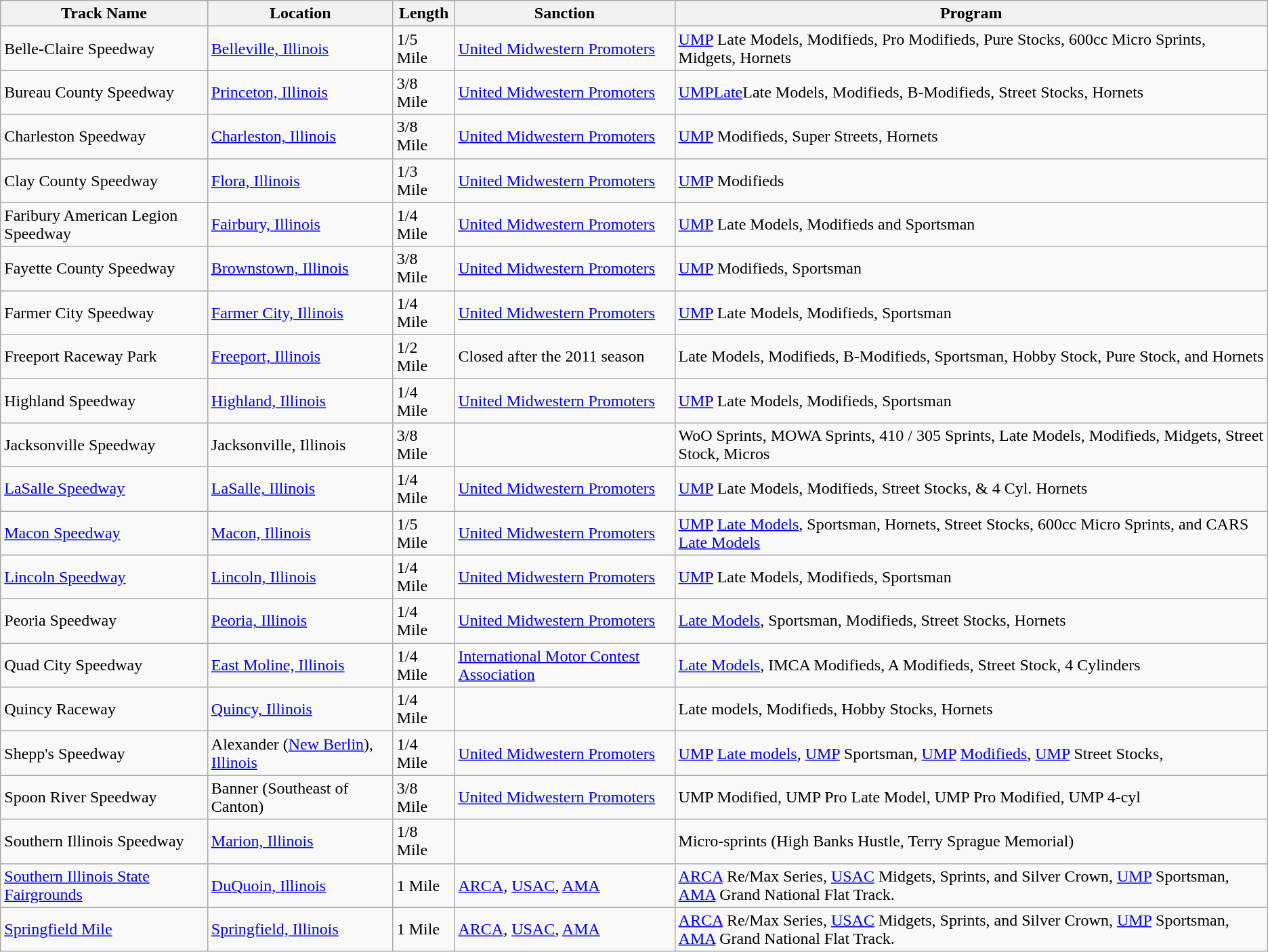<table class="wikitable">
<tr>
<th>Track Name</th>
<th>Location</th>
<th>Length</th>
<th>Sanction</th>
<th>Program</th>
</tr>
<tr>
<td>Belle-Claire Speedway</td>
<td><a href='#'>Belleville, Illinois</a></td>
<td>1/5 Mile</td>
<td><a href='#'>United Midwestern Promoters</a></td>
<td><a href='#'>UMP</a> Late Models, Modifieds, Pro Modifieds, Pure Stocks, 600cc Micro Sprints, Midgets, Hornets</td>
</tr>
<tr>
<td>Bureau County Speedway</td>
<td><a href='#'>Princeton, Illinois</a></td>
<td>3/8 Mile</td>
<td><a href='#'>United Midwestern Promoters</a></td>
<td><a href='#'>UMPLate</a>Late Models, Modifieds, B-Modifieds, Street Stocks, Hornets</td>
</tr>
<tr>
<td>Charleston Speedway</td>
<td><a href='#'>Charleston, Illinois</a></td>
<td>3/8 Mile</td>
<td><a href='#'>United Midwestern Promoters</a></td>
<td><a href='#'>UMP</a> Modifieds, Super Streets, Hornets</td>
</tr>
<tr>
<td>Clay County Speedway</td>
<td><a href='#'>Flora, Illinois</a></td>
<td>1/3 Mile</td>
<td><a href='#'>United Midwestern Promoters</a></td>
<td><a href='#'>UMP</a> Modifieds</td>
</tr>
<tr>
<td>Faribury American Legion Speedway</td>
<td><a href='#'>Fairbury, Illinois</a></td>
<td>1/4 Mile</td>
<td><a href='#'>United Midwestern Promoters</a></td>
<td><a href='#'>UMP</a> Late Models, Modifieds and Sportsman</td>
</tr>
<tr>
<td>Fayette County Speedway</td>
<td><a href='#'>Brownstown, Illinois</a></td>
<td>3/8 Mile</td>
<td><a href='#'>United Midwestern Promoters</a></td>
<td><a href='#'>UMP</a> Modifieds, Sportsman</td>
</tr>
<tr>
<td>Farmer City Speedway</td>
<td><a href='#'>Farmer City, Illinois</a></td>
<td>1/4 Mile</td>
<td><a href='#'>United Midwestern Promoters</a></td>
<td><a href='#'>UMP</a> Late Models, Modifieds, Sportsman</td>
</tr>
<tr>
<td>Freeport Raceway Park</td>
<td><a href='#'>Freeport, Illinois</a></td>
<td>1/2 Mile</td>
<td>Closed after the 2011 season</td>
<td>Late Models, Modifieds, B-Modifieds, Sportsman, Hobby Stock, Pure Stock, and Hornets</td>
</tr>
<tr>
<td>Highland Speedway</td>
<td><a href='#'>Highland, Illinois</a></td>
<td>1/4 Mile</td>
<td><a href='#'>United Midwestern Promoters</a></td>
<td><a href='#'>UMP</a> Late Models, Modifieds, Sportsman</td>
</tr>
<tr>
<td>Jacksonville Speedway</td>
<td>Jacksonville, Illinois</td>
<td>3/8 Mile</td>
<td></td>
<td>WoO Sprints, MOWA Sprints, 410 / 305 Sprints, Late Models, Modifieds, Midgets, Street Stock, Micros</td>
</tr>
<tr>
<td><a href='#'>LaSalle Speedway</a></td>
<td><a href='#'>LaSalle, Illinois</a></td>
<td>1/4 Mile</td>
<td><a href='#'>United Midwestern Promoters</a></td>
<td><a href='#'>UMP</a> Late Models, Modifieds, Street Stocks, & 4 Cyl. Hornets</td>
</tr>
<tr>
<td><a href='#'>Macon Speedway</a></td>
<td><a href='#'>Macon, Illinois</a></td>
<td>1/5 Mile</td>
<td><a href='#'>United Midwestern Promoters</a></td>
<td><a href='#'>UMP</a> <a href='#'>Late Models</a>, Sportsman, Hornets, Street Stocks, 600cc Micro Sprints, and CARS <a href='#'>Late Models</a></td>
</tr>
<tr>
<td><a href='#'>Lincoln Speedway</a></td>
<td><a href='#'>Lincoln, Illinois</a></td>
<td>1/4 Mile</td>
<td><a href='#'>United Midwestern Promoters</a></td>
<td><a href='#'>UMP</a> Late Models, Modifieds, Sportsman</td>
</tr>
<tr>
<td>Peoria Speedway</td>
<td><a href='#'>Peoria, Illinois</a></td>
<td>1/4 Mile</td>
<td><a href='#'>United Midwestern Promoters</a></td>
<td><a href='#'>Late Models</a>, Sportsman, Modifieds, Street Stocks, Hornets</td>
</tr>
<tr>
<td>Quad City Speedway</td>
<td><a href='#'>East Moline, Illinois</a></td>
<td>1/4 Mile</td>
<td><a href='#'>International Motor Contest Association</a></td>
<td><a href='#'>Late Models</a>, IMCA Modifieds, A Modifieds, Street Stock, 4 Cylinders</td>
</tr>
<tr>
<td>Quincy Raceway</td>
<td><a href='#'>Quincy, Illinois</a></td>
<td>1/4 Mile</td>
<td></td>
<td>Late models, Modifieds, Hobby Stocks, Hornets</td>
</tr>
<tr>
<td>Shepp's Speedway</td>
<td>Alexander (<a href='#'>New Berlin</a>), <a href='#'>Illinois</a></td>
<td>1/4 Mile</td>
<td><a href='#'>United Midwestern Promoters</a></td>
<td><a href='#'>UMP</a> <a href='#'>Late models</a>, <a href='#'>UMP</a> Sportsman, <a href='#'>UMP</a> <a href='#'>Modifieds</a>, <a href='#'>UMP</a> Street Stocks,</td>
</tr>
<tr>
<td>Spoon River Speedway</td>
<td>Banner (Southeast of Canton)</td>
<td>3/8 Mile</td>
<td><a href='#'>United Midwestern Promoters</a></td>
<td>UMP Modified, UMP Pro Late Model, UMP Pro Modified, UMP 4-cyl</td>
</tr>
<tr>
<td>Southern Illinois Speedway</td>
<td><a href='#'>Marion, Illinois</a></td>
<td>1/8 Mile</td>
<td></td>
<td>Micro-sprints (High Banks Hustle, Terry Sprague Memorial)</td>
</tr>
<tr>
<td><a href='#'>Southern Illinois State Fairgrounds</a></td>
<td><a href='#'>DuQuoin, Illinois</a></td>
<td>1 Mile</td>
<td><a href='#'>ARCA</a>, <a href='#'>USAC</a>, <a href='#'>AMA</a></td>
<td><a href='#'>ARCA</a> Re/Max Series, <a href='#'>USAC</a> Midgets, Sprints, and Silver Crown, <a href='#'>UMP</a> Sportsman, <a href='#'>AMA</a> Grand National Flat Track.</td>
</tr>
<tr>
<td><a href='#'>Springfield Mile</a></td>
<td><a href='#'>Springfield, Illinois</a></td>
<td>1 Mile</td>
<td><a href='#'>ARCA</a>, <a href='#'>USAC</a>, <a href='#'>AMA</a></td>
<td><a href='#'>ARCA</a> Re/Max Series, <a href='#'>USAC</a> Midgets, Sprints, and Silver Crown, <a href='#'>UMP</a> Sportsman, <a href='#'>AMA</a> Grand National Flat Track.</td>
</tr>
</table>
